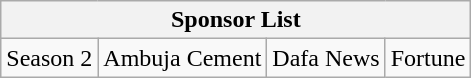<table class="wikitable">
<tr>
<th colspan="4">Sponsor List</th>
</tr>
<tr>
<td>Season 2</td>
<td>Ambuja Cement</td>
<td>Dafa News </td>
<td>Fortune</td>
</tr>
</table>
